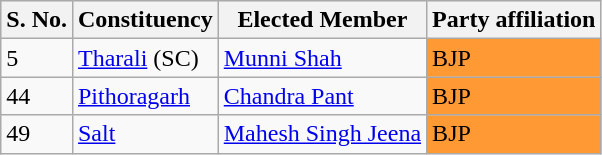<table class="wikitable sortable">
<tr style="background:#E9E9E9;">
<th>S. No.</th>
<th>Constituency</th>
<th>Elected Member</th>
<th>Party affiliation</th>
</tr>
<tr>
<td>5</td>
<td><a href='#'>Tharali</a> (SC)</td>
<td><a href='#'>Munni Shah</a></td>
<td bgcolor=#FF9933>BJP</td>
</tr>
<tr>
<td>44</td>
<td><a href='#'>Pithoragarh</a></td>
<td><a href='#'>Chandra Pant</a></td>
<td bgcolor=#FF9933>BJP</td>
</tr>
<tr>
<td>49</td>
<td><a href='#'>Salt</a></td>
<td><a href='#'>Mahesh Singh Jeena</a></td>
<td bgcolor=#FF9933>BJP</td>
</tr>
</table>
